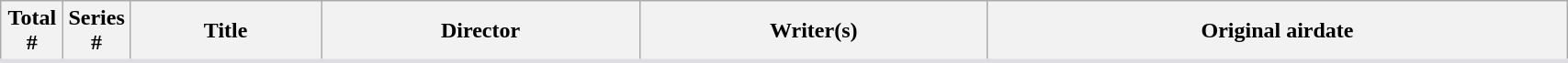<table class="wikitable plainrowheaders" style="background: White; border-bottom: 3px solid #dedde2; width:90%">
<tr>
<th width="4%">Total<br>#</th>
<th width="4%">Series<br>#</th>
<th>Title</th>
<th>Director</th>
<th>Writer(s)</th>
<th>Original airdate<br>











</th>
</tr>
</table>
